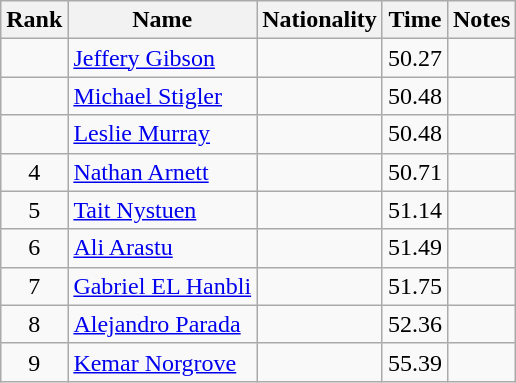<table class="wikitable sortable" style="text-align:center">
<tr>
<th>Rank</th>
<th>Name</th>
<th>Nationality</th>
<th>Time</th>
<th>Notes</th>
</tr>
<tr>
<td></td>
<td align=left><a href='#'>Jeffery Gibson</a></td>
<td align=left></td>
<td>50.27</td>
<td></td>
</tr>
<tr>
<td></td>
<td align=left><a href='#'>Michael Stigler</a></td>
<td align=left></td>
<td>50.48</td>
<td></td>
</tr>
<tr>
<td></td>
<td align=left><a href='#'>Leslie Murray</a></td>
<td align=left></td>
<td>50.48</td>
<td></td>
</tr>
<tr>
<td>4</td>
<td align=left><a href='#'>Nathan Arnett</a></td>
<td align=left></td>
<td>50.71</td>
<td></td>
</tr>
<tr>
<td>5</td>
<td align=left><a href='#'>Tait Nystuen</a></td>
<td align=left></td>
<td>51.14</td>
<td></td>
</tr>
<tr>
<td>6</td>
<td align=left><a href='#'>Ali Arastu</a></td>
<td align=left></td>
<td>51.49</td>
<td></td>
</tr>
<tr>
<td>7</td>
<td align=left><a href='#'>Gabriel EL Hanbli</a></td>
<td align=left></td>
<td>51.75</td>
<td></td>
</tr>
<tr>
<td>8</td>
<td align=left><a href='#'>Alejandro Parada</a></td>
<td align=left></td>
<td>52.36</td>
<td></td>
</tr>
<tr>
<td>9</td>
<td align=left><a href='#'>Kemar Norgrove</a></td>
<td align=left></td>
<td>55.39</td>
<td></td>
</tr>
</table>
